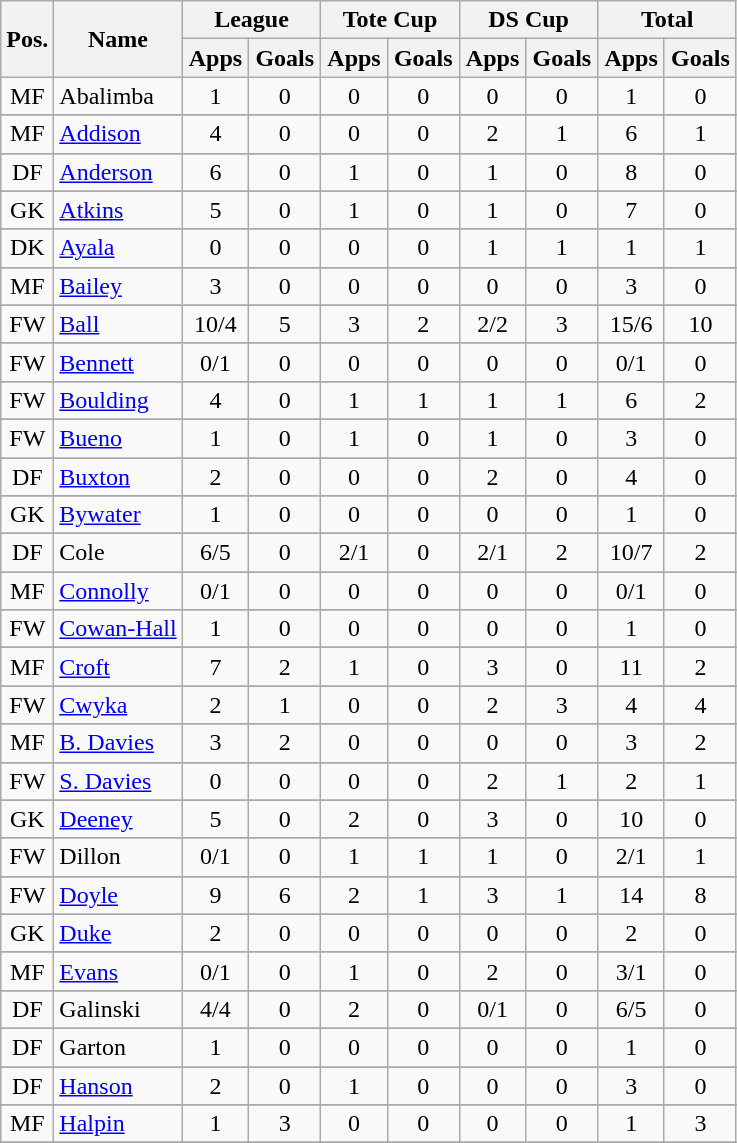<table class="wikitable" style="text-align:center">
<tr>
<th rowspan="2">Pos.</th>
<th rowspan="2">Name</th>
<th colspan="2" width="85">League</th>
<th colspan="2" width="85">Tote Cup</th>
<th colspan="2" width="85">DS Cup</th>
<th colspan="2" width="85">Total</th>
</tr>
<tr>
<th>Apps</th>
<th>Goals</th>
<th>Apps</th>
<th>Goals</th>
<th>Apps</th>
<th>Goals</th>
<th>Apps</th>
<th>Goals</th>
</tr>
<tr>
<td>MF</td>
<td align="left"> Abalimba</td>
<td>1</td>
<td>0</td>
<td>0</td>
<td>0</td>
<td>0</td>
<td>0</td>
<td>1</td>
<td>0</td>
</tr>
<tr>
</tr>
<tr>
<td>MF</td>
<td align="left"> <a href='#'>Addison</a></td>
<td>4</td>
<td>0</td>
<td>0</td>
<td>0</td>
<td>2</td>
<td>1</td>
<td>6</td>
<td>1</td>
</tr>
<tr>
</tr>
<tr>
<td>DF</td>
<td align="left"> <a href='#'>Anderson</a></td>
<td>6</td>
<td>0</td>
<td>1</td>
<td>0</td>
<td>1</td>
<td>0</td>
<td>8</td>
<td>0</td>
</tr>
<tr>
</tr>
<tr>
<td>GK</td>
<td align="left"> <a href='#'>Atkins</a></td>
<td>5</td>
<td>0</td>
<td>1</td>
<td>0</td>
<td>1</td>
<td>0</td>
<td>7</td>
<td>0</td>
</tr>
<tr>
</tr>
<tr>
<td>DK</td>
<td align="left"> <a href='#'>Ayala</a></td>
<td>0</td>
<td>0</td>
<td>0</td>
<td>0</td>
<td>1</td>
<td>1</td>
<td>1</td>
<td>1</td>
</tr>
<tr>
</tr>
<tr>
<td>MF</td>
<td align="left"> <a href='#'>Bailey</a></td>
<td>3</td>
<td>0</td>
<td>0</td>
<td>0</td>
<td>0</td>
<td>0</td>
<td>3</td>
<td>0</td>
</tr>
<tr>
</tr>
<tr>
<td>FW</td>
<td align="left"> <a href='#'>Ball</a></td>
<td>10/4</td>
<td>5</td>
<td>3</td>
<td>2</td>
<td>2/2</td>
<td>3</td>
<td>15/6</td>
<td>10</td>
</tr>
<tr>
</tr>
<tr>
<td>FW</td>
<td align="left"> <a href='#'>Bennett</a></td>
<td>0/1</td>
<td>0</td>
<td>0</td>
<td>0</td>
<td>0</td>
<td>0</td>
<td>0/1</td>
<td>0</td>
</tr>
<tr>
</tr>
<tr>
<td>FW</td>
<td align="left"> <a href='#'>Boulding</a></td>
<td>4</td>
<td>0</td>
<td>1</td>
<td>1</td>
<td>1</td>
<td>1</td>
<td>6</td>
<td>2</td>
</tr>
<tr>
</tr>
<tr>
<td>FW</td>
<td align="left"> <a href='#'>Bueno</a></td>
<td>1</td>
<td>0</td>
<td>1</td>
<td>0</td>
<td>1</td>
<td>0</td>
<td>3</td>
<td>0</td>
</tr>
<tr>
</tr>
<tr>
<td>DF</td>
<td align="left"> <a href='#'>Buxton</a></td>
<td>2</td>
<td>0</td>
<td>0</td>
<td>0</td>
<td>2</td>
<td>0</td>
<td>4</td>
<td>0</td>
</tr>
<tr>
</tr>
<tr>
<td>GK</td>
<td align="left"> <a href='#'>Bywater</a></td>
<td>1</td>
<td>0</td>
<td>0</td>
<td>0</td>
<td>0</td>
<td>0</td>
<td>1</td>
<td>0</td>
</tr>
<tr>
</tr>
<tr>
<td>DF</td>
<td align="left"> Cole</td>
<td>6/5</td>
<td>0</td>
<td>2/1</td>
<td>0</td>
<td>2/1</td>
<td>2</td>
<td>10/7</td>
<td>2</td>
</tr>
<tr>
</tr>
<tr>
<td>MF</td>
<td align="left"> <a href='#'>Connolly</a></td>
<td>0/1</td>
<td>0</td>
<td>0</td>
<td>0</td>
<td>0</td>
<td>0</td>
<td>0/1</td>
<td>0</td>
</tr>
<tr>
</tr>
<tr>
<td>FW</td>
<td align="left"> <a href='#'>Cowan-Hall</a></td>
<td>1</td>
<td>0</td>
<td>0</td>
<td>0</td>
<td>0</td>
<td>0</td>
<td>1</td>
<td>0</td>
</tr>
<tr>
</tr>
<tr>
<td>MF</td>
<td align="left"> <a href='#'>Croft</a></td>
<td>7</td>
<td>2</td>
<td>1</td>
<td>0</td>
<td>3</td>
<td>0</td>
<td>11</td>
<td>2</td>
</tr>
<tr>
</tr>
<tr>
<td>FW</td>
<td align="left"> <a href='#'>Cwyka</a></td>
<td>2</td>
<td>1</td>
<td>0</td>
<td>0</td>
<td>2</td>
<td>3</td>
<td>4</td>
<td>4</td>
</tr>
<tr>
</tr>
<tr>
<td>MF</td>
<td align="left"> <a href='#'>B. Davies</a></td>
<td>3</td>
<td>2</td>
<td>0</td>
<td>0</td>
<td>0</td>
<td>0</td>
<td>3</td>
<td>2</td>
</tr>
<tr>
</tr>
<tr>
<td>FW</td>
<td align="left"> <a href='#'>S. Davies</a></td>
<td>0</td>
<td>0</td>
<td>0</td>
<td>0</td>
<td>2</td>
<td>1</td>
<td>2</td>
<td>1</td>
</tr>
<tr>
</tr>
<tr>
<td>GK</td>
<td align="left"> <a href='#'>Deeney</a></td>
<td>5</td>
<td>0</td>
<td>2</td>
<td>0</td>
<td>3</td>
<td>0</td>
<td>10</td>
<td>0</td>
</tr>
<tr>
</tr>
<tr>
<td>FW</td>
<td align="left"> Dillon</td>
<td>0/1</td>
<td>0</td>
<td>1</td>
<td>1</td>
<td>1</td>
<td>0</td>
<td>2/1</td>
<td>1</td>
</tr>
<tr>
</tr>
<tr>
<td>FW</td>
<td align="left"> <a href='#'>Doyle</a></td>
<td>9</td>
<td>6</td>
<td>2</td>
<td>1</td>
<td>3</td>
<td>1</td>
<td>14</td>
<td>8</td>
</tr>
<tr>
</tr>
<tr>
<td>GK</td>
<td align="left"> <a href='#'>Duke</a></td>
<td>2</td>
<td>0</td>
<td>0</td>
<td>0</td>
<td>0</td>
<td>0</td>
<td>2</td>
<td>0</td>
</tr>
<tr>
</tr>
<tr>
<td>MF</td>
<td align="left"> <a href='#'>Evans</a></td>
<td>0/1</td>
<td>0</td>
<td>1</td>
<td>0</td>
<td>2</td>
<td>0</td>
<td>3/1</td>
<td>0</td>
</tr>
<tr>
</tr>
<tr>
<td>DF</td>
<td align="left"> Galinski</td>
<td>4/4</td>
<td>0</td>
<td>2</td>
<td>0</td>
<td>0/1</td>
<td>0</td>
<td>6/5</td>
<td>0</td>
</tr>
<tr>
</tr>
<tr>
<td>DF</td>
<td align="left"> Garton</td>
<td>1</td>
<td>0</td>
<td>0</td>
<td>0</td>
<td>0</td>
<td>0</td>
<td>1</td>
<td>0</td>
</tr>
<tr>
</tr>
<tr>
<td>DF</td>
<td align="left"> <a href='#'>Hanson</a></td>
<td>2</td>
<td>0</td>
<td>1</td>
<td>0</td>
<td>0</td>
<td>0</td>
<td>3</td>
<td>0</td>
</tr>
<tr>
</tr>
<tr>
<td>MF</td>
<td align="left"> <a href='#'>Halpin</a></td>
<td>1</td>
<td>3</td>
<td>0</td>
<td>0</td>
<td>0</td>
<td>0</td>
<td>1</td>
<td>3</td>
</tr>
<tr>
</tr>
<tr>
</tr>
</table>
